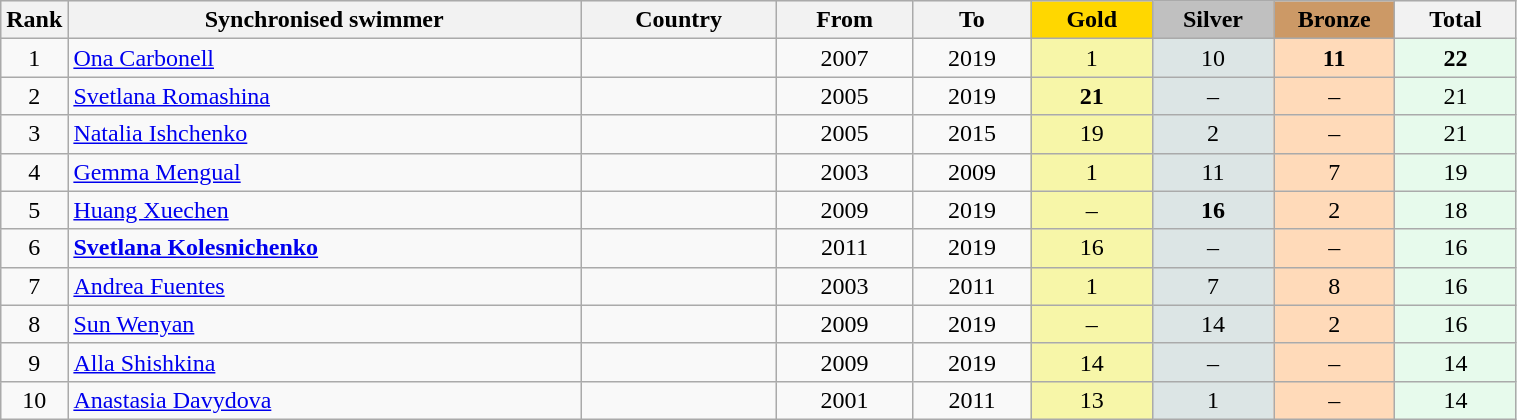<table class="wikitable plainrowheaders" width=80% style="text-align:center;">
<tr style="background-color:#EDEDED;">
<th class="hintergrundfarbe5" style="width:1em">Rank</th>
<th class="hintergrundfarbe5">Synchronised swimmer</th>
<th class="hintergrundfarbe5">Country</th>
<th class="hintergrundfarbe5">From</th>
<th class="hintergrundfarbe5">To</th>
<th style="background:    gold; width:8%">Gold</th>
<th style="background:  silver; width:8%">Silver</th>
<th style="background: #CC9966; width:8%">Bronze</th>
<th class="hintergrundfarbe5" style="width:8%">Total</th>
</tr>
<tr>
<td>1</td>
<td align="left"><a href='#'>Ona Carbonell</a></td>
<td align="left"></td>
<td>2007</td>
<td>2019</td>
<td bgcolor="#F7F6A8">1</td>
<td bgcolor="#DCE5E5">10</td>
<td bgcolor="#FFDAB9"><strong>11</strong></td>
<td bgcolor="#E7FAEC"><strong>22</strong></td>
</tr>
<tr align="center">
<td>2</td>
<td align="left"><a href='#'>Svetlana Romashina</a></td>
<td align="left"></td>
<td>2005</td>
<td>2019</td>
<td bgcolor="#F7F6A8"><strong>21</strong></td>
<td bgcolor="#DCE5E5">–</td>
<td bgcolor="#FFDAB9">–</td>
<td bgcolor="#E7FAEC">21</td>
</tr>
<tr align="center">
<td>3</td>
<td align="left"><a href='#'>Natalia Ishchenko</a></td>
<td align="left"></td>
<td>2005</td>
<td>2015</td>
<td bgcolor="#F7F6A8">19</td>
<td bgcolor="#DCE5E5">2</td>
<td bgcolor="#FFDAB9">–</td>
<td bgcolor="#E7FAEC">21</td>
</tr>
<tr align="center">
<td>4</td>
<td align="left"><a href='#'>Gemma Mengual</a></td>
<td align="left"></td>
<td>2003</td>
<td>2009</td>
<td bgcolor="#F7F6A8">1</td>
<td bgcolor="#DCE5E5">11</td>
<td bgcolor="#FFDAB9">7</td>
<td bgcolor="#E7FAEC">19</td>
</tr>
<tr align="center">
<td>5</td>
<td align="left"><a href='#'>Huang Xuechen</a></td>
<td align="left"></td>
<td>2009</td>
<td>2019</td>
<td bgcolor="#F7F6A8">–</td>
<td bgcolor="#DCE5E5"><strong>16</strong></td>
<td bgcolor="#FFDAB9">2</td>
<td bgcolor="#E7FAEC">18</td>
</tr>
<tr align="center">
<td>6</td>
<td align="left"><strong><a href='#'>Svetlana Kolesnichenko</a></strong></td>
<td align="left"></td>
<td>2011</td>
<td>2019</td>
<td bgcolor="#F7F6A8">16</td>
<td bgcolor="#DCE5E5">–</td>
<td bgcolor="#FFDAB9">–</td>
<td bgcolor="#E7FAEC">16</td>
</tr>
<tr align="center">
<td>7</td>
<td align="left"><a href='#'>Andrea Fuentes</a></td>
<td align="left"></td>
<td>2003</td>
<td>2011</td>
<td bgcolor="#F7F6A8">1</td>
<td bgcolor="#DCE5E5">7</td>
<td bgcolor="#FFDAB9">8</td>
<td bgcolor="#E7FAEC">16</td>
</tr>
<tr align="center">
<td>8</td>
<td align="left"><a href='#'>Sun Wenyan</a></td>
<td align="left"></td>
<td>2009</td>
<td>2019</td>
<td bgcolor="#F7F6A8">–</td>
<td bgcolor="#DCE5E5">14</td>
<td bgcolor="#FFDAB9">2</td>
<td bgcolor="#E7FAEC">16</td>
</tr>
<tr align="center">
<td>9</td>
<td align="left"><a href='#'>Alla Shishkina</a></td>
<td align="left"></td>
<td>2009</td>
<td>2019</td>
<td bgcolor="#F7F6A8">14</td>
<td bgcolor="#DCE5E5">–</td>
<td bgcolor="#FFDAB9">–</td>
<td bgcolor="#E7FAEC">14</td>
</tr>
<tr align="center">
<td>10</td>
<td align="left"><a href='#'>Anastasia Davydova</a></td>
<td align="left"></td>
<td>2001</td>
<td>2011</td>
<td bgcolor="#F7F6A8">13</td>
<td bgcolor="#DCE5E5">1</td>
<td bgcolor="#FFDAB9">–</td>
<td bgcolor="#E7FAEC">14</td>
</tr>
</table>
